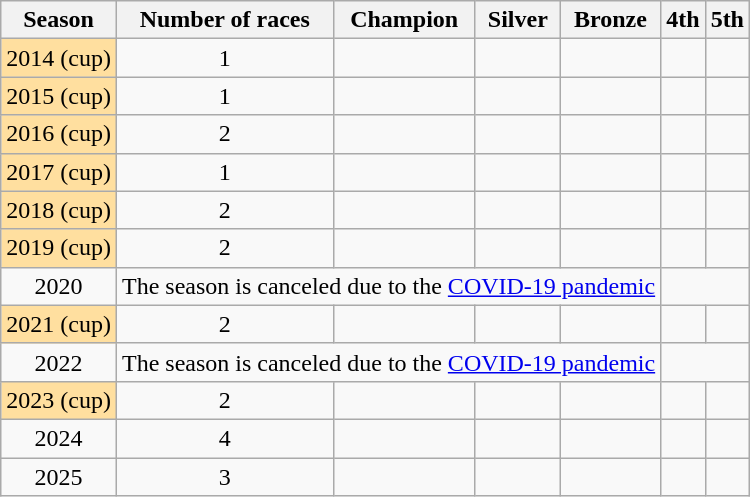<table class="sortable plainrowheaders wikitable">
<tr>
<th scope=col>Season</th>
<th scope=col>Number of races</th>
<th scope=col>Champion</th>
<th scope=col>Silver</th>
<th scope=col>Bronze</th>
<th scope=col>4th</th>
<th scope=col>5th</th>
</tr>
<tr>
<td style="background:#ffdf9f;" align=center>2014 (cup)</td>
<td align=center>1</td>
<td></td>
<td></td>
<td></td>
<td></td>
<td></td>
</tr>
<tr>
<td style="background:#ffdf9f;" align=center>2015 (cup)</td>
<td align=center>1</td>
<td></td>
<td></td>
<td></td>
<td></td>
<td></td>
</tr>
<tr>
<td style="background:#ffdf9f;" align=center>2016 (cup)</td>
<td align=center>2</td>
<td></td>
<td></td>
<td></td>
<td></td>
<td></td>
</tr>
<tr>
<td style="background:#ffdf9f;" align=center>2017 (cup)</td>
<td align=center>1</td>
<td></td>
<td></td>
<td></td>
<td></td>
<td></td>
</tr>
<tr>
<td style="background:#ffdf9f;" align=center>2018 (cup)</td>
<td align=center>2</td>
<td></td>
<td></td>
<td></td>
<td></td>
<td></td>
</tr>
<tr>
<td style="background:#ffdf9f;" align=center>2019 (cup)</td>
<td align=center>2</td>
<td></td>
<td></td>
<td></td>
<td></td>
<td></td>
</tr>
<tr>
<td align=center>2020</td>
<td colspan=4 align=center>The season is canceled due to the <a href='#'>COVID-19 pandemic</a></td>
</tr>
<tr>
<td style="background:#ffdf9f;" align=center>2021 (cup)</td>
<td align=center>2</td>
<td></td>
<td></td>
<td></td>
<td></td>
<td></td>
</tr>
<tr>
<td align=center>2022</td>
<td colspan=4 align=center>The season is canceled due to the <a href='#'>COVID-19 pandemic</a></td>
</tr>
<tr>
<td style="background:#ffdf9f;" align=center>2023 (cup)</td>
<td align=center>2</td>
<td></td>
<td></td>
<td></td>
<td></td>
<td></td>
</tr>
<tr>
<td align=center>2024</td>
<td align=center>4</td>
<td></td>
<td></td>
<td></td>
<td></td>
<td></td>
</tr>
<tr>
<td align=center>2025</td>
<td align=center>3</td>
<td></td>
<td></td>
<td></td>
<td></td>
<td></td>
</tr>
</table>
